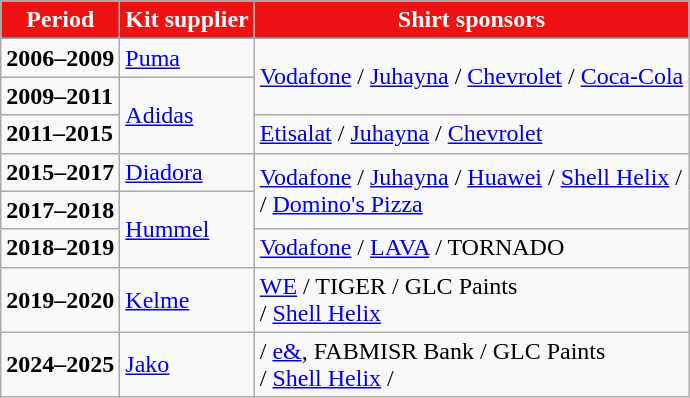<table class="wikitable" style="text-align: left">
<tr>
<th style="color:white; background:#EE1212">Period</th>
<th style="color:white; background:#EE1212">Kit supplier</th>
<th style="color:white; background:#EE1212">Shirt sponsors</th>
</tr>
<tr>
<td><strong>2006–2009</strong></td>
<td rowspan="1"> <a href='#'>Puma</a></td>
<td rowspan="2"> <a href='#'>Vodafone</a> /  <a href='#'>Juhayna</a> /  <a href='#'>Chevrolet</a> /  <a href='#'>Coca-Cola</a></td>
</tr>
<tr>
<td><strong>2009–2011</strong></td>
<td rowspan="2"> <a href='#'>Adidas</a></td>
</tr>
<tr>
<td><strong>2011–2015</strong></td>
<td rowspan="1"> <a href='#'>Etisalat</a> /  <a href='#'>Juhayna</a> /  <a href='#'>Chevrolet</a></td>
</tr>
<tr>
<td><strong>2015–2017</strong></td>
<td rowspan="1"> <a href='#'>Diadora</a></td>
<td rowspan="2"> <a href='#'>Vodafone</a> /  <a href='#'>Juhayna</a> /  <a href='#'>Huawei</a> /  <a href='#'>Shell Helix</a> / <br>    /  <a href='#'>Domino's Pizza</a></td>
</tr>
<tr>
<td><strong>2017–2018</strong></td>
<td rowspan="2"> <a href='#'>Hummel</a></td>
</tr>
<tr>
<td><strong>2018–2019</strong></td>
<td rowspan="1"> <a href='#'>Vodafone</a> /  <a href='#'>LAVA</a> /  TORNADO</td>
</tr>
<tr>
<td><strong>2019–2020</strong></td>
<td rowspan="1"> <a href='#'>Kelme</a></td>
<td rowspan="1"> <a href='#'>WE</a> /  TIGER /  GLC Paints<br>/  <a href='#'>Shell Helix</a></td>
</tr>
<tr>
<td><strong>2024–2025</strong></td>
<td rowspan="1"> <a href='#'>Jako</a></td>
<td rowspan="1">  / <a href='#'>e&</a>, FABMISR Bank /  GLC Paints<br>/  <a href='#'>Shell Helix</a> /</td>
</tr>
</table>
